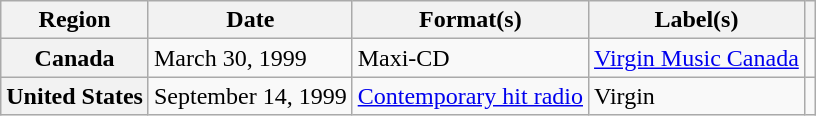<table class="wikitable plainrowheaders">
<tr>
<th scope="col">Region</th>
<th scope="col">Date</th>
<th scope="col">Format(s)</th>
<th scope="col">Label(s)</th>
<th scope="col"></th>
</tr>
<tr>
<th scope="row">Canada</th>
<td>March 30, 1999</td>
<td>Maxi-CD</td>
<td><a href='#'>Virgin Music Canada</a></td>
<td align="center"></td>
</tr>
<tr>
<th scope="row">United States</th>
<td>September 14, 1999</td>
<td><a href='#'>Contemporary hit radio</a></td>
<td>Virgin</td>
<td align="center"></td>
</tr>
</table>
